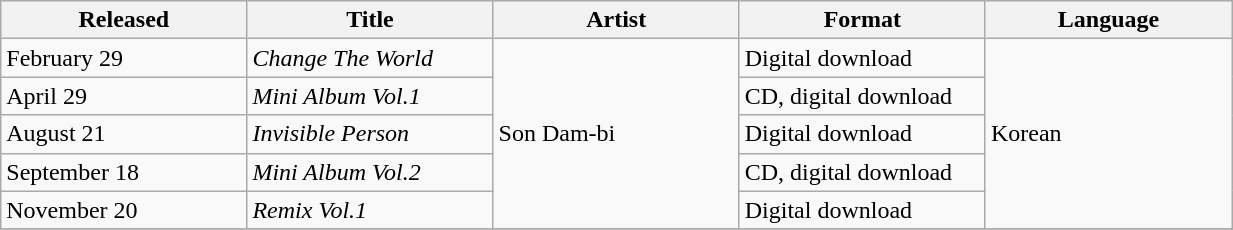<table class="wikitable sortable" align="left center" style="width:65%;">
<tr>
<th style="width:20%;">Released</th>
<th style="width:20%;">Title</th>
<th style="width:20%;">Artist</th>
<th style="width:20%;">Format</th>
<th style="width:20%;">Language</th>
</tr>
<tr>
<td>February 29</td>
<td><em>Change The World</em></td>
<td rowspan="5">Son Dam-bi</td>
<td>Digital download</td>
<td rowspan="5">Korean</td>
</tr>
<tr>
<td>April 29</td>
<td><em>Mini Album Vol.1</em></td>
<td>CD, digital download</td>
</tr>
<tr>
<td>August 21</td>
<td><em>Invisible Person</em></td>
<td>Digital download</td>
</tr>
<tr>
<td>September 18</td>
<td><em>Mini Album Vol.2</em></td>
<td>CD, digital download</td>
</tr>
<tr>
<td>November 20</td>
<td><em>Remix Vol.1</em></td>
<td>Digital download</td>
</tr>
<tr>
</tr>
</table>
